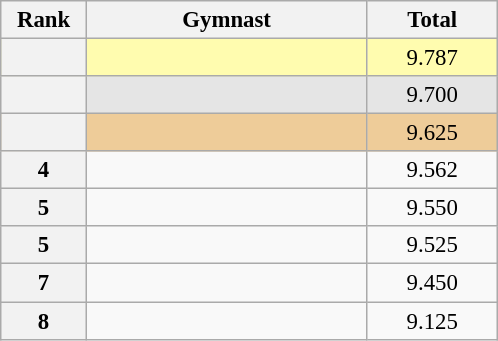<table class="wikitable sortable" style="text-align:center; font-size:95%">
<tr>
<th scope="col" style="width:50px;">Rank</th>
<th scope="col" style="width:180px;">Gymnast</th>
<th scope="col" style="width:80px;">Total</th>
</tr>
<tr style="background:#fffcaf;">
<th scope=row style="text-align:center"></th>
<td style="text-align:left;"></td>
<td>9.787</td>
</tr>
<tr style="background:#e5e5e5;">
<th scope=row style="text-align:center"></th>
<td style="text-align:left;"></td>
<td>9.700</td>
</tr>
<tr style="background:#ec9;">
<th scope=row style="text-align:center"></th>
<td style="text-align:left;"></td>
<td>9.625</td>
</tr>
<tr>
<th scope=row style="text-align:center">4</th>
<td style="text-align:left;"></td>
<td>9.562</td>
</tr>
<tr>
<th scope=row style="text-align:center">5</th>
<td style="text-align:left;"></td>
<td>9.550</td>
</tr>
<tr>
<th scope=row style="text-align:center">5</th>
<td style="text-align:left;"></td>
<td>9.525</td>
</tr>
<tr>
<th scope=row style="text-align:center">7</th>
<td style="text-align:left;"></td>
<td>9.450</td>
</tr>
<tr>
<th scope=row style="text-align:center">8</th>
<td style="text-align:left;"></td>
<td>9.125</td>
</tr>
</table>
